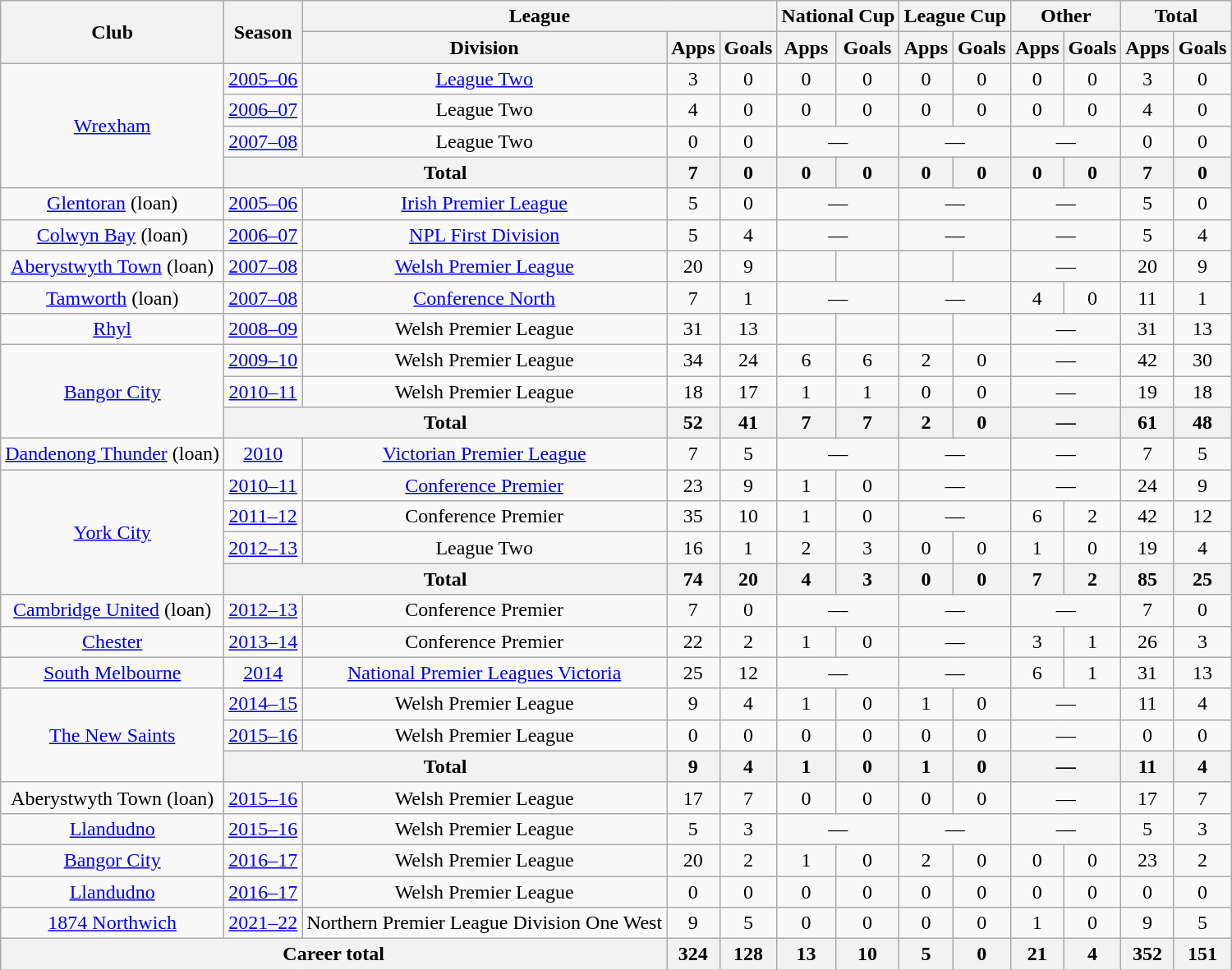<table class="wikitable" style="text-align: center;">
<tr>
<th rowspan="2">Club</th>
<th rowspan="2">Season</th>
<th colspan="3">League</th>
<th colspan="2">National Cup</th>
<th colspan="2">League Cup</th>
<th colspan="2">Other</th>
<th colspan="2">Total</th>
</tr>
<tr>
<th>Division</th>
<th>Apps</th>
<th>Goals</th>
<th>Apps</th>
<th>Goals</th>
<th>Apps</th>
<th>Goals</th>
<th>Apps</th>
<th>Goals</th>
<th>Apps</th>
<th>Goals</th>
</tr>
<tr>
<td rowspan=4><a href='#'>Wrexham</a></td>
<td><a href='#'>2005–06</a></td>
<td><a href='#'>League Two</a></td>
<td>3</td>
<td>0</td>
<td>0</td>
<td>0</td>
<td>0</td>
<td>0</td>
<td>0</td>
<td>0</td>
<td>3</td>
<td>0</td>
</tr>
<tr>
<td><a href='#'>2006–07</a></td>
<td>League Two</td>
<td>4</td>
<td>0</td>
<td>0</td>
<td>0</td>
<td>0</td>
<td>0</td>
<td>0</td>
<td>0</td>
<td>4</td>
<td>0</td>
</tr>
<tr>
<td><a href='#'>2007–08</a></td>
<td>League Two</td>
<td>0</td>
<td>0</td>
<td colspan=2>—</td>
<td colspan=2>—</td>
<td colspan=2>—</td>
<td>0</td>
<td>0</td>
</tr>
<tr>
<th colspan=2>Total</th>
<th>7</th>
<th>0</th>
<th>0</th>
<th>0</th>
<th>0</th>
<th>0</th>
<th>0</th>
<th>0</th>
<th>7</th>
<th>0</th>
</tr>
<tr>
<td><a href='#'>Glentoran</a> (loan)</td>
<td><a href='#'>2005–06</a></td>
<td><a href='#'>Irish Premier League</a></td>
<td>5</td>
<td>0</td>
<td colspan=2>—</td>
<td colspan=2>—</td>
<td colspan=2>—</td>
<td>5</td>
<td>0</td>
</tr>
<tr>
<td><a href='#'>Colwyn Bay</a> (loan)</td>
<td><a href='#'>2006–07</a></td>
<td><a href='#'>NPL First Division</a></td>
<td>5</td>
<td>4</td>
<td colspan=2>—</td>
<td colspan=2>—</td>
<td colspan=2>—</td>
<td>5</td>
<td>4</td>
</tr>
<tr>
<td><a href='#'>Aberystwyth Town</a> (loan)</td>
<td><a href='#'>2007–08</a></td>
<td><a href='#'>Welsh Premier League</a></td>
<td>20</td>
<td>9</td>
<td></td>
<td></td>
<td></td>
<td></td>
<td colspan=2>—</td>
<td>20</td>
<td>9</td>
</tr>
<tr>
<td><a href='#'>Tamworth</a> (loan)</td>
<td><a href='#'>2007–08</a></td>
<td><a href='#'>Conference North</a></td>
<td>7</td>
<td>1</td>
<td colspan=2>—</td>
<td colspan=2>—</td>
<td>4</td>
<td>0</td>
<td>11</td>
<td>1</td>
</tr>
<tr>
<td><a href='#'>Rhyl</a></td>
<td><a href='#'>2008–09</a></td>
<td>Welsh Premier League</td>
<td>31</td>
<td>13</td>
<td></td>
<td></td>
<td></td>
<td></td>
<td colspan=2>—</td>
<td>31</td>
<td>13</td>
</tr>
<tr>
<td rowspan=3><a href='#'>Bangor City</a></td>
<td><a href='#'>2009–10</a></td>
<td>Welsh Premier League</td>
<td>34</td>
<td>24</td>
<td>6</td>
<td>6</td>
<td>2</td>
<td>0</td>
<td colspan=2>—</td>
<td>42</td>
<td>30</td>
</tr>
<tr>
<td><a href='#'>2010–11</a></td>
<td>Welsh Premier League</td>
<td>18</td>
<td>17</td>
<td>1</td>
<td>1</td>
<td>0</td>
<td>0</td>
<td colspan=2>—</td>
<td>19</td>
<td>18</td>
</tr>
<tr>
<th colspan=2>Total</th>
<th>52</th>
<th>41</th>
<th>7</th>
<th>7</th>
<th>2</th>
<th>0</th>
<th colspan=2>—</th>
<th>61</th>
<th>48</th>
</tr>
<tr>
<td><a href='#'>Dandenong Thunder</a> (loan)</td>
<td><a href='#'>2010</a></td>
<td><a href='#'>Victorian Premier League</a></td>
<td>7</td>
<td>5</td>
<td colspan=2>—</td>
<td colspan=2>—</td>
<td colspan=2>—</td>
<td>7</td>
<td>5</td>
</tr>
<tr>
<td rowspan=4><a href='#'>York City</a></td>
<td><a href='#'>2010–11</a></td>
<td><a href='#'>Conference Premier</a></td>
<td>23</td>
<td>9</td>
<td>1</td>
<td>0</td>
<td colspan=2>—</td>
<td colspan=2>—</td>
<td>24</td>
<td>9</td>
</tr>
<tr>
<td><a href='#'>2011–12</a></td>
<td>Conference Premier</td>
<td>35</td>
<td>10</td>
<td>1</td>
<td>0</td>
<td colspan=2>—</td>
<td>6</td>
<td>2</td>
<td>42</td>
<td>12</td>
</tr>
<tr>
<td><a href='#'>2012–13</a></td>
<td>League Two</td>
<td>16</td>
<td>1</td>
<td>2</td>
<td>3</td>
<td>0</td>
<td>0</td>
<td>1</td>
<td>0</td>
<td>19</td>
<td>4</td>
</tr>
<tr>
<th colspan=2>Total</th>
<th>74</th>
<th>20</th>
<th>4</th>
<th>3</th>
<th>0</th>
<th>0</th>
<th>7</th>
<th>2</th>
<th>85</th>
<th>25</th>
</tr>
<tr>
<td><a href='#'>Cambridge United</a> (loan)</td>
<td><a href='#'>2012–13</a></td>
<td>Conference Premier</td>
<td>7</td>
<td>0</td>
<td colspan=2>—</td>
<td colspan=2>—</td>
<td colspan=2>—</td>
<td>7</td>
<td>0</td>
</tr>
<tr>
<td><a href='#'>Chester</a></td>
<td><a href='#'>2013–14</a></td>
<td>Conference Premier</td>
<td>22</td>
<td>2</td>
<td>1</td>
<td>0</td>
<td colspan=2>—</td>
<td>3</td>
<td>1</td>
<td>26</td>
<td>3</td>
</tr>
<tr>
<td><a href='#'>South Melbourne</a></td>
<td><a href='#'>2014</a></td>
<td><a href='#'>National Premier Leagues Victoria</a></td>
<td>25</td>
<td>12</td>
<td colspan="2">—</td>
<td colspan="2">—</td>
<td>6</td>
<td>1</td>
<td>31</td>
<td>13</td>
</tr>
<tr>
<td rowspan=3><a href='#'>The New Saints</a></td>
<td><a href='#'>2014–15</a></td>
<td>Welsh Premier League</td>
<td>9</td>
<td>4</td>
<td>1</td>
<td>0</td>
<td>1</td>
<td>0</td>
<td colspan=2>—</td>
<td>11</td>
<td>4</td>
</tr>
<tr>
<td><a href='#'>2015–16</a></td>
<td>Welsh Premier League</td>
<td>0</td>
<td>0</td>
<td>0</td>
<td>0</td>
<td>0</td>
<td>0</td>
<td colspan=2>—</td>
<td>0</td>
<td>0</td>
</tr>
<tr>
<th colspan=2>Total</th>
<th>9</th>
<th>4</th>
<th>1</th>
<th>0</th>
<th>1</th>
<th>0</th>
<th colspan=2>—</th>
<th>11</th>
<th>4</th>
</tr>
<tr>
<td>Aberystwyth Town (loan)</td>
<td><a href='#'>2015–16</a></td>
<td>Welsh Premier League</td>
<td>17</td>
<td>7</td>
<td>0</td>
<td>0</td>
<td>0</td>
<td>0</td>
<td colspan=2>—</td>
<td>17</td>
<td>7</td>
</tr>
<tr>
<td><a href='#'>Llandudno</a></td>
<td><a href='#'>2015–16</a></td>
<td>Welsh Premier League</td>
<td>5</td>
<td>3</td>
<td colspan=2>—</td>
<td colspan=2>—</td>
<td colspan=2>—</td>
<td>5</td>
<td>3</td>
</tr>
<tr>
<td><a href='#'>Bangor City</a></td>
<td><a href='#'>2016–17</a></td>
<td>Welsh Premier League</td>
<td>20</td>
<td>2</td>
<td>1</td>
<td>0</td>
<td>2</td>
<td>0</td>
<td>0</td>
<td>0</td>
<td>23</td>
<td>2</td>
</tr>
<tr>
<td><a href='#'>Llandudno</a></td>
<td><a href='#'>2016–17</a></td>
<td>Welsh Premier League</td>
<td>0</td>
<td>0</td>
<td>0</td>
<td>0</td>
<td>0</td>
<td>0</td>
<td>0</td>
<td>0</td>
<td>0</td>
<td>0</td>
</tr>
<tr>
<td><a href='#'>1874 Northwich</a></td>
<td><a href='#'>2021–22</a></td>
<td>Northern Premier League Division One West</td>
<td>9</td>
<td>5</td>
<td>0</td>
<td>0</td>
<td>0</td>
<td>0</td>
<td>1</td>
<td>0</td>
<td>9</td>
<td>5</td>
</tr>
<tr>
<th colspan=3>Career total</th>
<th>324</th>
<th>128</th>
<th>13</th>
<th>10</th>
<th>5</th>
<th>0</th>
<th>21</th>
<th>4</th>
<th>352</th>
<th>151</th>
</tr>
</table>
